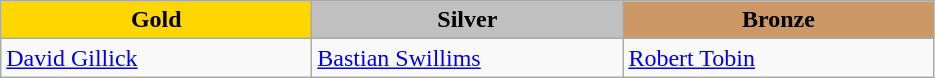<table class="wikitable" style="text-align:left">
<tr align="center">
<td width=200 bgcolor=gold><strong>Gold</strong></td>
<td width=200 bgcolor=silver><strong>Silver</strong></td>
<td width=200 bgcolor=CC9966><strong>Bronze</strong></td>
</tr>
<tr>
<td><a href='#'>David Gillick</a><br><em></em></td>
<td><a href='#'>Bastian Swillims</a><br><em></em></td>
<td><a href='#'>Robert Tobin</a><br><em></em></td>
</tr>
</table>
